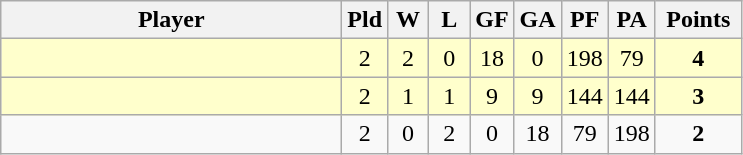<table class="wikitable" style="text-align:center;">
<tr>
<th width=220>Player</th>
<th width=20>Pld</th>
<th width=20>W</th>
<th width=20>L</th>
<th width=20>GF</th>
<th width=20>GA</th>
<th width=20>PF</th>
<th width=20>PA</th>
<th width=50>Points</th>
</tr>
<tr style="background:#ffffcc;">
<td style="text-align:left;"></td>
<td>2</td>
<td>2</td>
<td>0</td>
<td>18</td>
<td>0</td>
<td>198</td>
<td>79</td>
<td><strong>4</strong></td>
</tr>
<tr style="background:#ffffcc;">
<td style="text-align:left;"></td>
<td>2</td>
<td>1</td>
<td>1</td>
<td>9</td>
<td>9</td>
<td>144</td>
<td>144</td>
<td><strong>3</strong></td>
</tr>
<tr>
<td style="text-align:left;"></td>
<td>2</td>
<td>0</td>
<td>2</td>
<td>0</td>
<td>18</td>
<td>79</td>
<td>198</td>
<td><strong>2</strong></td>
</tr>
</table>
